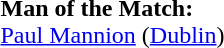<table width=100% style="font-size: 100%">
<tr>
<td><br><strong>Man of the Match:</strong>
<br><a href='#'>Paul Mannion</a> (<a href='#'>Dublin</a>)</td>
</tr>
</table>
